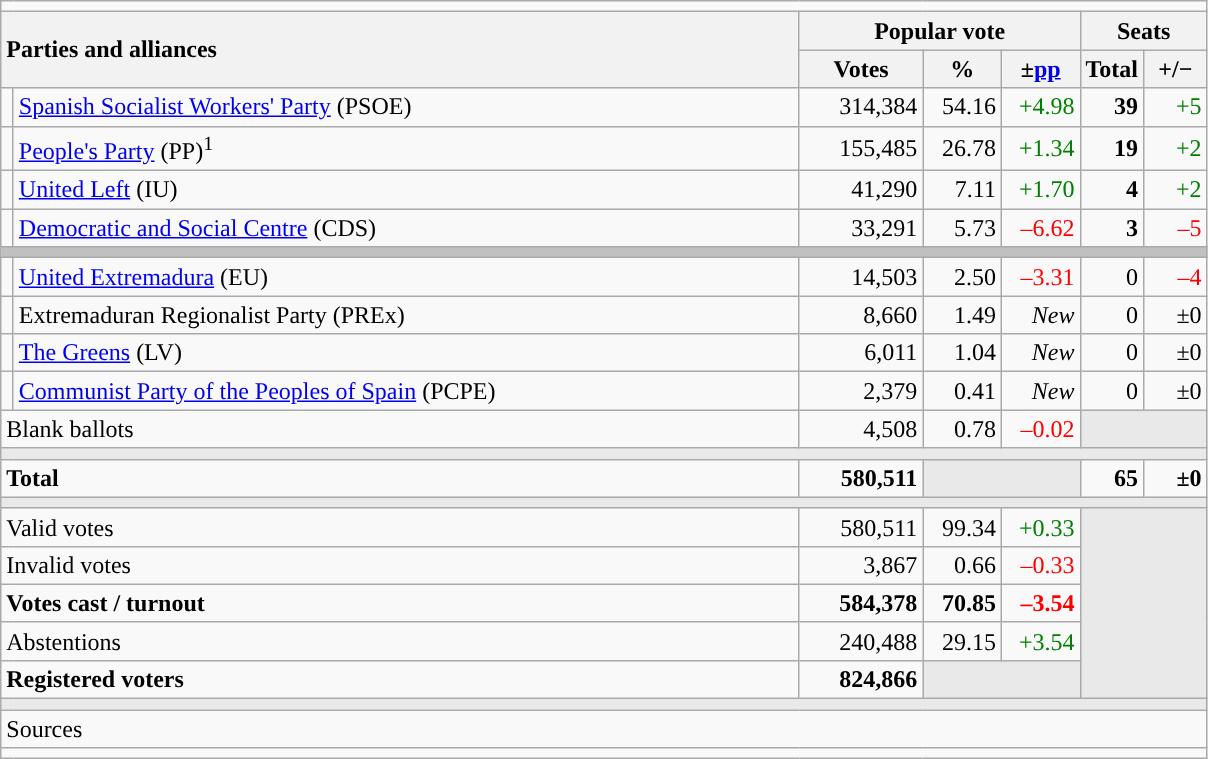<table class="wikitable" style="text-align:right;">
<tr>
<td colspan="7"></td>
</tr>
<tr>
<th style="text-align:left;" rowspan="2" colspan="2" width="525">Parties and alliances</th>
<th colspan="3">Popular vote</th>
<th colspan="2">Seats</th>
</tr>
<tr>
<th width="75">Votes</th>
<th width="45">%</th>
<th width="45">±<a href='#'>pp</a></th>
<th width="35">Total</th>
<th width="35">+/−</th>
</tr>
<tr>
<td width="1" style="color:inherit;background:"></td>
<td align="left"><a href='#'>Spanish Socialist Workers' Party</a> (PSOE)</td>
<td>314,384</td>
<td>54.16</td>
<td style="color:green;">+4.98</td>
<td><strong>39</strong></td>
<td style="color:green;">+5</td>
</tr>
<tr>
<td style="color:inherit;background:"></td>
<td align="left"><a href='#'>People's Party</a> (PP)<sup>1</sup></td>
<td>155,485</td>
<td>26.78</td>
<td style="color:green;">+1.34</td>
<td><strong>19</strong></td>
<td style="color:green;">+2</td>
</tr>
<tr>
<td style="color:inherit;background:"></td>
<td align="left"><a href='#'>United Left</a> (IU)</td>
<td>41,290</td>
<td>7.11</td>
<td style="color:green;">+1.70</td>
<td><strong>4</strong></td>
<td style="color:green;">+2</td>
</tr>
<tr>
<td style="color:inherit;background:"></td>
<td align="left"><a href='#'>Democratic and Social Centre</a> (CDS)</td>
<td>33,291</td>
<td>5.73</td>
<td style="color:red;">–6.62</td>
<td><strong>3</strong></td>
<td style="color:red;">–5</td>
</tr>
<tr>
<td colspan="7" bgcolor="#C0C0C0"></td>
</tr>
<tr>
<td style="color:inherit;background:"></td>
<td align="left"><a href='#'>United Extremadura</a> (EU)</td>
<td>14,503</td>
<td>2.50</td>
<td style="color:red;">–3.31</td>
<td>0</td>
<td style="color:red;">–4</td>
</tr>
<tr>
<td style="color:inherit;background:"></td>
<td align="left">Extremaduran Regionalist Party (PREx)</td>
<td>8,660</td>
<td>1.49</td>
<td><em>New</em></td>
<td>0</td>
<td>±0</td>
</tr>
<tr>
<td style="color:inherit;background:"></td>
<td align="left"><a href='#'>The Greens</a> (LV)</td>
<td>6,011</td>
<td>1.04</td>
<td><em>New</em></td>
<td>0</td>
<td>±0</td>
</tr>
<tr>
<td style="color:inherit;background:"></td>
<td align="left"><a href='#'>Communist Party of the Peoples of Spain</a> (PCPE)</td>
<td>2,379</td>
<td>0.41</td>
<td><em>New</em></td>
<td>0</td>
<td>±0</td>
</tr>
<tr>
<td align="left" colspan="2">Blank ballots</td>
<td>4,508</td>
<td>0.78</td>
<td style="color:red;">–0.02</td>
<td bgcolor="#E9E9E9" colspan="2"></td>
</tr>
<tr>
<td colspan="7" bgcolor="#E9E9E9"></td>
</tr>
<tr style="font-weight:bold;">
<td align="left" colspan="2">Total</td>
<td>580,511</td>
<td bgcolor="#E9E9E9" colspan="2"></td>
<td>65</td>
<td>±0</td>
</tr>
<tr>
<td colspan="7" bgcolor="#E9E9E9"></td>
</tr>
<tr>
<td align="left" colspan="2">Valid votes</td>
<td>580,511</td>
<td>99.34</td>
<td style="color:green;">+0.33</td>
<td bgcolor="#E9E9E9" colspan="2" rowspan="5"></td>
</tr>
<tr>
<td align="left" colspan="2">Invalid votes</td>
<td>3,867</td>
<td>0.66</td>
<td style="color:red;">–0.33</td>
</tr>
<tr style="font-weight:bold;">
<td align="left" colspan="2">Votes cast / turnout</td>
<td>584,378</td>
<td>70.85</td>
<td style="color:red;">–3.54</td>
</tr>
<tr>
<td align="left" colspan="2">Abstentions</td>
<td>240,488</td>
<td>29.15</td>
<td style="color:green;">+3.54</td>
</tr>
<tr style="font-weight:bold;">
<td align="left" colspan="2">Registered voters</td>
<td>824,866</td>
<td bgcolor="#E9E9E9" colspan="2"></td>
</tr>
<tr>
<td colspan="7" bgcolor="#E9E9E9"></td>
</tr>
<tr>
<td align="left" colspan="7">Sources</td>
</tr>
<tr>
<td colspan="7" style="text-align:left; max-width:790px;"></td>
</tr>
</table>
